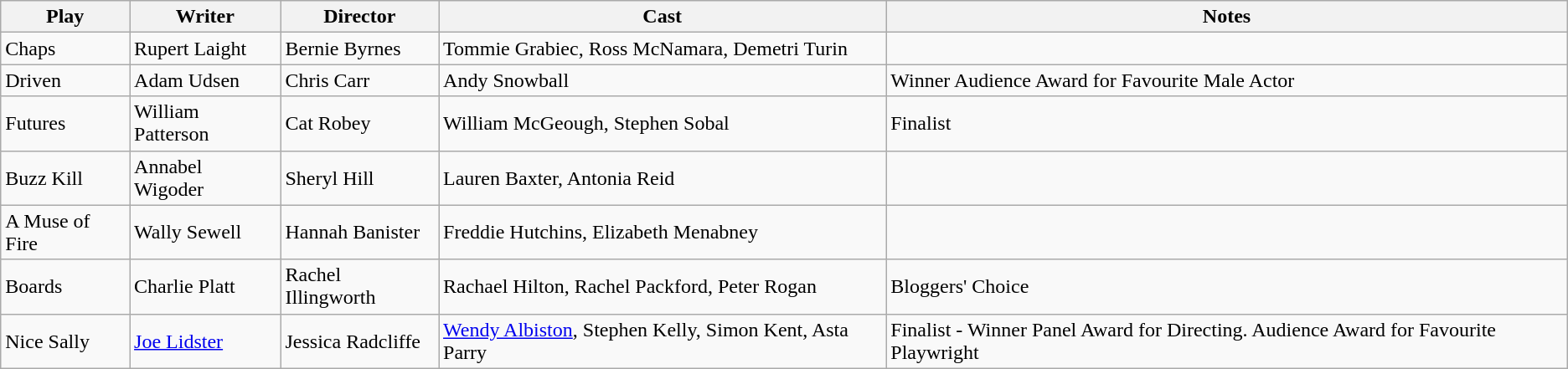<table class="wikitable">
<tr>
<th>Play</th>
<th>Writer</th>
<th>Director</th>
<th>Cast</th>
<th>Notes</th>
</tr>
<tr>
<td>Chaps</td>
<td>Rupert Laight</td>
<td>Bernie Byrnes</td>
<td>Tommie Grabiec, Ross McNamara, Demetri Turin</td>
<td></td>
</tr>
<tr>
<td>Driven</td>
<td>Adam Udsen</td>
<td>Chris Carr</td>
<td>Andy Snowball</td>
<td>Winner Audience Award for Favourite Male Actor</td>
</tr>
<tr>
<td>Futures</td>
<td>William Patterson</td>
<td>Cat Robey</td>
<td>William McGeough, Stephen Sobal</td>
<td>Finalist</td>
</tr>
<tr>
<td>Buzz Kill</td>
<td>Annabel Wigoder</td>
<td>Sheryl Hill</td>
<td>Lauren Baxter, Antonia Reid</td>
<td></td>
</tr>
<tr>
<td>A Muse of Fire</td>
<td>Wally Sewell</td>
<td>Hannah Banister</td>
<td>Freddie Hutchins, Elizabeth Menabney</td>
<td></td>
</tr>
<tr>
<td>Boards</td>
<td>Charlie Platt</td>
<td>Rachel Illingworth</td>
<td>Rachael Hilton, Rachel Packford, Peter Rogan</td>
<td>Bloggers' Choice</td>
</tr>
<tr>
<td>Nice Sally</td>
<td><a href='#'>Joe Lidster</a></td>
<td>Jessica Radcliffe</td>
<td><a href='#'>Wendy Albiston</a>, Stephen Kelly, Simon Kent, Asta Parry</td>
<td>Finalist - Winner Panel Award for Directing. Audience Award for Favourite Playwright</td>
</tr>
</table>
